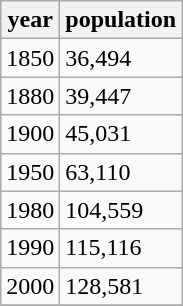<table class="wikitable">
<tr>
<th>year</th>
<th>population</th>
</tr>
<tr>
<td>1850</td>
<td>36,494</td>
</tr>
<tr>
<td>1880</td>
<td>39,447</td>
</tr>
<tr>
<td>1900</td>
<td>45,031</td>
</tr>
<tr>
<td>1950</td>
<td>63,110</td>
</tr>
<tr>
<td>1980</td>
<td>104,559</td>
</tr>
<tr>
<td>1990</td>
<td>115,116</td>
</tr>
<tr>
<td>2000</td>
<td>128,581</td>
</tr>
<tr>
</tr>
</table>
